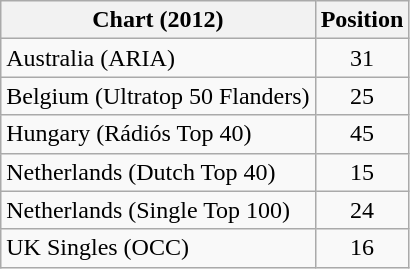<table class="wikitable sortable">
<tr>
<th scope="col">Chart (2012)</th>
<th scope="col">Position</th>
</tr>
<tr>
<td>Australia (ARIA)</td>
<td style="text-align:center;">31</td>
</tr>
<tr>
<td>Belgium (Ultratop 50 Flanders)</td>
<td style="text-align:center;">25</td>
</tr>
<tr>
<td>Hungary (Rádiós Top 40)</td>
<td style="text-align:center;">45</td>
</tr>
<tr>
<td>Netherlands (Dutch Top 40)</td>
<td style="text-align:center;">15</td>
</tr>
<tr>
<td>Netherlands (Single Top 100)</td>
<td style="text-align:center;">24</td>
</tr>
<tr>
<td>UK Singles (OCC)</td>
<td style="text-align:center;">16</td>
</tr>
</table>
